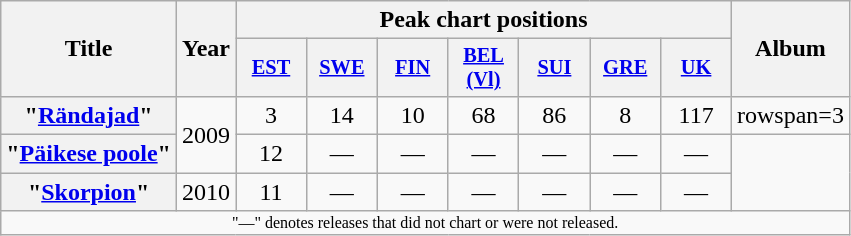<table class="wikitable plainrowheaders" style="text-align:center;">
<tr>
<th scope="col" rowspan="2">Title</th>
<th scope="col" rowspan="2" style="width:1em;">Year</th>
<th scope="col" colspan="7">Peak chart positions</th>
<th scope="col" rowspan="2">Album</th>
</tr>
<tr>
<th scope="col" style="width:3em;font-size:85%;"><a href='#'>EST</a><br> </th>
<th scope="col" style="width:3em;font-size:85%;"><a href='#'>SWE</a><br></th>
<th scope="col" style="width:3em;font-size:85%;"><a href='#'>FIN</a><br></th>
<th scope="col" style="width:3em;font-size:85%;"><a href='#'>BEL (Vl)</a><br></th>
<th scope="col" style="width:3em;font-size:85%;"><a href='#'>SUI</a><br></th>
<th scope="col" style="width:3em;font-size:85%;"><a href='#'>GRE</a><br></th>
<th scope="col" style="width:3em;font-size:85%;"><a href='#'>UK</a><br></th>
</tr>
<tr>
<th scope="row">"<a href='#'>Rändajad</a>"</th>
<td rowspan="2">2009</td>
<td align="center">3</td>
<td align="center">14</td>
<td align="center">10</td>
<td align="center">68</td>
<td align="center">86</td>
<td align="center">8</td>
<td align="center">117</td>
<td>rowspan=3 </td>
</tr>
<tr>
<th scope="row">"<a href='#'>Päikese poole</a>"</th>
<td align="center">12</td>
<td align="center">—</td>
<td align="center">—</td>
<td align="center">—</td>
<td align="center">—</td>
<td align="center">—</td>
<td align="center">—</td>
</tr>
<tr>
<th scope="row">"<a href='#'>Skorpion</a>"</th>
<td>2010</td>
<td align="center">11</td>
<td align="center">—</td>
<td align="center">—</td>
<td align="center">—</td>
<td align="center">—</td>
<td align="center">—</td>
<td align="center">—</td>
</tr>
<tr>
<td colspan="11" style="font-size: 8pt">"—" denotes releases that did not chart or were not released.</td>
</tr>
</table>
